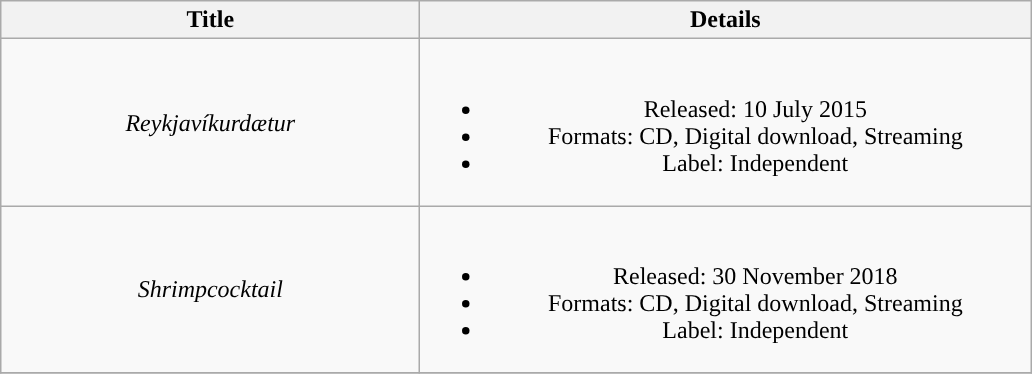<table class="wikitable" style="text-align:center;">
<tr>
<th scope="col" style="width:17em;">Title</th>
<th scope="col" style="width:25em;">Details</th>
</tr>
<tr>
<td><em>Reykjavíkurdætur</em></td>
<td><br><ul><li>Released: 10 July 2015</li><li>Formats: CD, Digital download, Streaming</li><li>Label: Independent</li></ul></td>
</tr>
<tr>
<td><em>Shrimpcocktail</em></td>
<td><br><ul><li>Released: 30 November 2018</li><li>Formats: CD, Digital download, Streaming</li><li>Label: Independent</li></ul></td>
</tr>
<tr>
</tr>
</table>
